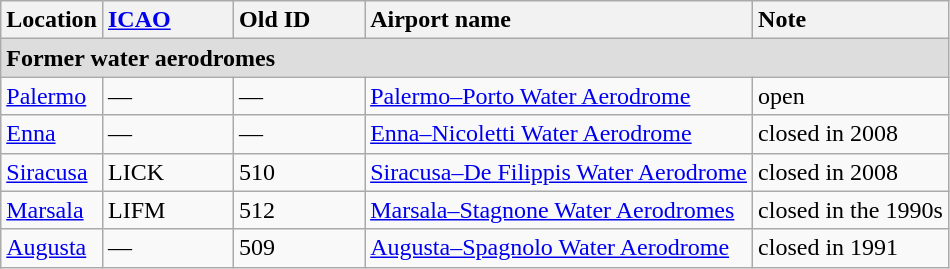<table class="wikitable sortable">
<tr>
<th style="text-align:left;">Location</th>
<th style="text-align:left; width:5em;"><a href='#'>ICAO</a></th>
<th style="text-align:left; width:5em;">Old ID</th>
<th style="text-align:left;">Airport name</th>
<th style="text-align:left;">Note</th>
</tr>
<tr class="sortbottom">
<th colspan="5" style="text-align:left; background:#DDDDDD;">Former water aerodromes</th>
</tr>
<tr valign=top>
<td><a href='#'>Palermo</a></td>
<td>—</td>
<td>—</td>
<td><a href='#'>Palermo–Porto Water Aerodrome</a></td>
<td>open</td>
</tr>
<tr valign=top>
<td><a href='#'>Enna</a></td>
<td>—</td>
<td>—</td>
<td><a href='#'>Enna–Nicoletti Water Aerodrome</a></td>
<td>closed in 2008</td>
</tr>
<tr valign=top>
<td><a href='#'>Siracusa</a></td>
<td>LICK</td>
<td>510</td>
<td><a href='#'>Siracusa–De Filippis Water Aerodrome</a></td>
<td>closed in 2008</td>
</tr>
<tr valign=top>
<td><a href='#'>Marsala</a></td>
<td>LIFM</td>
<td>512</td>
<td><a href='#'>Marsala–Stagnone Water Aerodromes</a></td>
<td>closed in the 1990s</td>
</tr>
<tr valign=top>
<td><a href='#'>Augusta</a></td>
<td>—</td>
<td>509</td>
<td><a href='#'>Augusta–Spagnolo Water Aerodrome</a></td>
<td>closed in 1991</td>
</tr>
</table>
